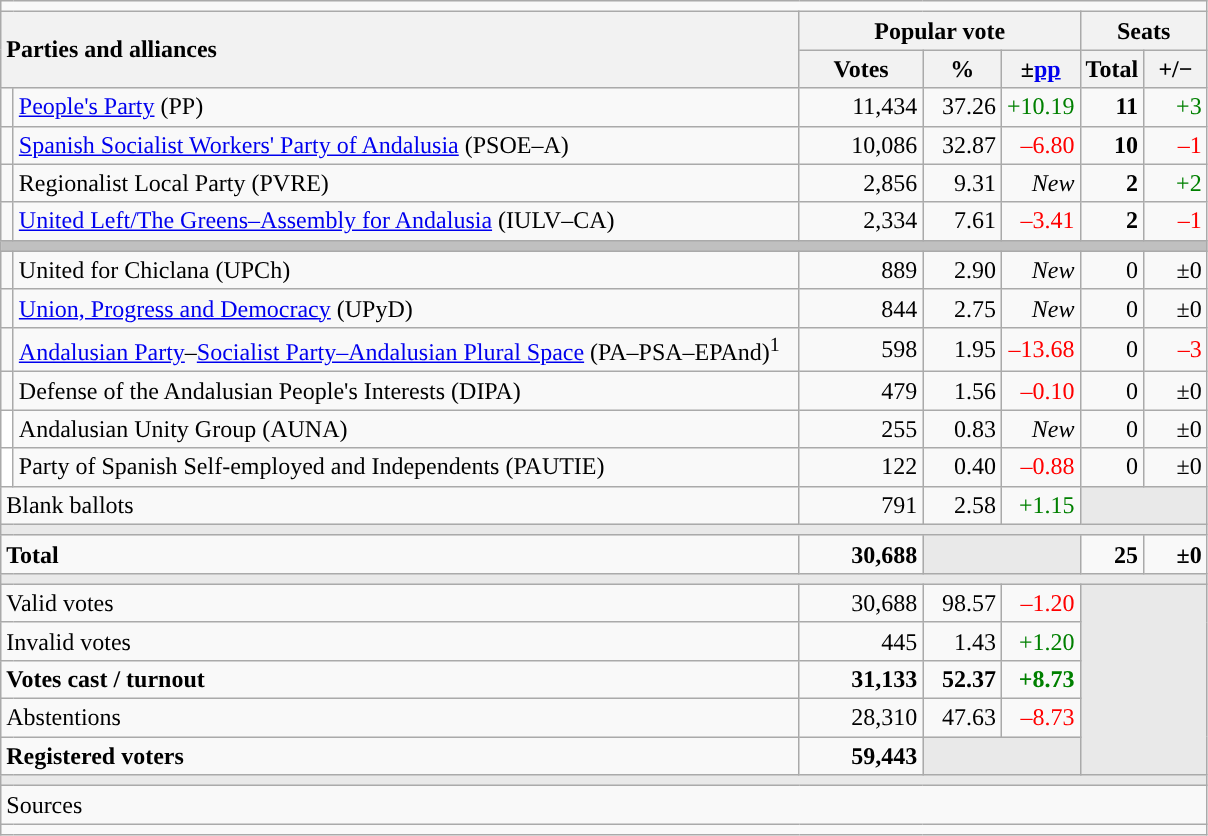<table class="wikitable" style="text-align:right;">
<tr>
<td colspan="7"></td>
</tr>
<tr>
<th style="text-align:left;" rowspan="2" colspan="2" width="525">Parties and alliances</th>
<th colspan="3">Popular vote</th>
<th colspan="2">Seats</th>
</tr>
<tr>
<th width="75">Votes</th>
<th width="45">%</th>
<th width="45">±<a href='#'>pp</a></th>
<th width="35">Total</th>
<th width="35">+/−</th>
</tr>
<tr>
<td width="1" style="color:inherit;background:"></td>
<td align="left"><a href='#'>People's Party</a> (PP)</td>
<td>11,434</td>
<td>37.26</td>
<td style="color:green;">+10.19</td>
<td><strong>11</strong></td>
<td style="color:green;">+3</td>
</tr>
<tr>
<td style="color:inherit;background:"></td>
<td align="left"><a href='#'>Spanish Socialist Workers' Party of Andalusia</a> (PSOE–A)</td>
<td>10,086</td>
<td>32.87</td>
<td style="color:red;">–6.80</td>
<td><strong>10</strong></td>
<td style="color:red;">–1</td>
</tr>
<tr>
<td style="color:inherit;background:"></td>
<td align="left">Regionalist Local Party (PVRE)</td>
<td>2,856</td>
<td>9.31</td>
<td><em>New</em></td>
<td><strong>2</strong></td>
<td style="color:green;">+2</td>
</tr>
<tr>
<td style="color:inherit;background:"></td>
<td align="left"><a href='#'>United Left/The Greens–Assembly for Andalusia</a> (IULV–CA)</td>
<td>2,334</td>
<td>7.61</td>
<td style="color:red;">–3.41</td>
<td><strong>2</strong></td>
<td style="color:red;">–1</td>
</tr>
<tr>
<td colspan="7" bgcolor="#C0C0C0"></td>
</tr>
<tr>
<td style="color:inherit;background:"></td>
<td align="left">United for Chiclana (UPCh)</td>
<td>889</td>
<td>2.90</td>
<td><em>New</em></td>
<td>0</td>
<td>±0</td>
</tr>
<tr>
<td style="color:inherit;background:"></td>
<td align="left"><a href='#'>Union, Progress and Democracy</a> (UPyD)</td>
<td>844</td>
<td>2.75</td>
<td><em>New</em></td>
<td>0</td>
<td>±0</td>
</tr>
<tr>
<td style="color:inherit;background:"></td>
<td align="left"><a href='#'>Andalusian Party</a>–<a href='#'>Socialist Party–Andalusian Plural Space</a> (PA–PSA–EPAnd)<sup>1</sup></td>
<td>598</td>
<td>1.95</td>
<td style="color:red;">–13.68</td>
<td>0</td>
<td style="color:red;">–3</td>
</tr>
<tr>
<td style="color:inherit;background:"></td>
<td align="left">Defense of the Andalusian People's Interests (DIPA)</td>
<td>479</td>
<td>1.56</td>
<td style="color:red;">–0.10</td>
<td>0</td>
<td>±0</td>
</tr>
<tr>
<td bgcolor="white"></td>
<td align="left">Andalusian Unity Group (AUNA)</td>
<td>255</td>
<td>0.83</td>
<td><em>New</em></td>
<td>0</td>
<td>±0</td>
</tr>
<tr>
<td bgcolor="white"></td>
<td align="left">Party of Spanish Self-employed and Independents (PAUTIE)</td>
<td>122</td>
<td>0.40</td>
<td style="color:red;">–0.88</td>
<td>0</td>
<td>±0</td>
</tr>
<tr>
<td align="left" colspan="2">Blank ballots</td>
<td>791</td>
<td>2.58</td>
<td style="color:green;">+1.15</td>
<td bgcolor="#E9E9E9" colspan="2"></td>
</tr>
<tr>
<td colspan="7" bgcolor="#E9E9E9"></td>
</tr>
<tr style="font-weight:bold;">
<td align="left" colspan="2">Total</td>
<td>30,688</td>
<td bgcolor="#E9E9E9" colspan="2"></td>
<td>25</td>
<td>±0</td>
</tr>
<tr>
<td colspan="7" bgcolor="#E9E9E9"></td>
</tr>
<tr>
<td align="left" colspan="2">Valid votes</td>
<td>30,688</td>
<td>98.57</td>
<td style="color:red;">–1.20</td>
<td bgcolor="#E9E9E9" colspan="2" rowspan="5"></td>
</tr>
<tr>
<td align="left" colspan="2">Invalid votes</td>
<td>445</td>
<td>1.43</td>
<td style="color:green;">+1.20</td>
</tr>
<tr style="font-weight:bold;">
<td align="left" colspan="2">Votes cast / turnout</td>
<td>31,133</td>
<td>52.37</td>
<td style="color:green;">+8.73</td>
</tr>
<tr>
<td align="left" colspan="2">Abstentions</td>
<td>28,310</td>
<td>47.63</td>
<td style="color:red;">–8.73</td>
</tr>
<tr style="font-weight:bold;">
<td align="left" colspan="2">Registered voters</td>
<td>59,443</td>
<td bgcolor="#E9E9E9" colspan="2"></td>
</tr>
<tr>
<td colspan="7" bgcolor="#E9E9E9"></td>
</tr>
<tr>
<td align="left" colspan="7">Sources</td>
</tr>
<tr>
<td colspan="7" style="text-align:left; max-width:790px;"></td>
</tr>
</table>
